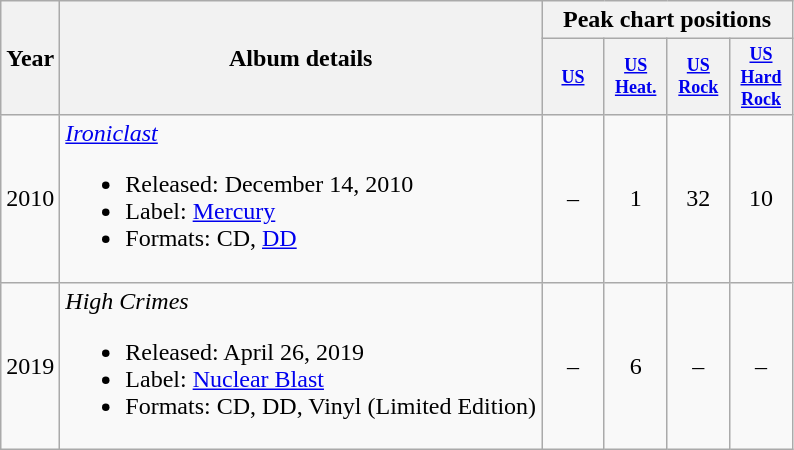<table class="wikitable" border="1">
<tr>
<th rowspan="2">Year</th>
<th rowspan="2">Album details</th>
<th colspan="4">Peak chart positions</th>
</tr>
<tr>
<th style="width:3em;font-size:75%"><a href='#'>US</a></th>
<th style="width:3em;font-size:75%"><a href='#'>US<br>Heat.</a></th>
<th style="width:3em;font-size:75%"><a href='#'>US<br>Rock</a></th>
<th style="width:3em;font-size:75%"><a href='#'>US<br>Hard Rock</a></th>
</tr>
<tr>
<td align="center">2010</td>
<td><em><a href='#'>Ironiclast</a></em><br><ul><li>Released: December 14, 2010</li><li>Label: <a href='#'>Mercury</a></li><li>Formats: CD, <a href='#'>DD</a></li></ul></td>
<td align="center">–</td>
<td align="center">1</td>
<td align="center">32</td>
<td align="center">10</td>
</tr>
<tr>
<td align="center">2019</td>
<td><em>High Crimes</em><br><ul><li>Released: April 26, 2019</li><li>Label: <a href='#'>Nuclear Blast</a></li><li>Formats: CD, DD, Vinyl (Limited Edition)</li></ul></td>
<td align="center">–</td>
<td align="center">6</td>
<td align="center">–</td>
<td align="center">–</td>
</tr>
</table>
